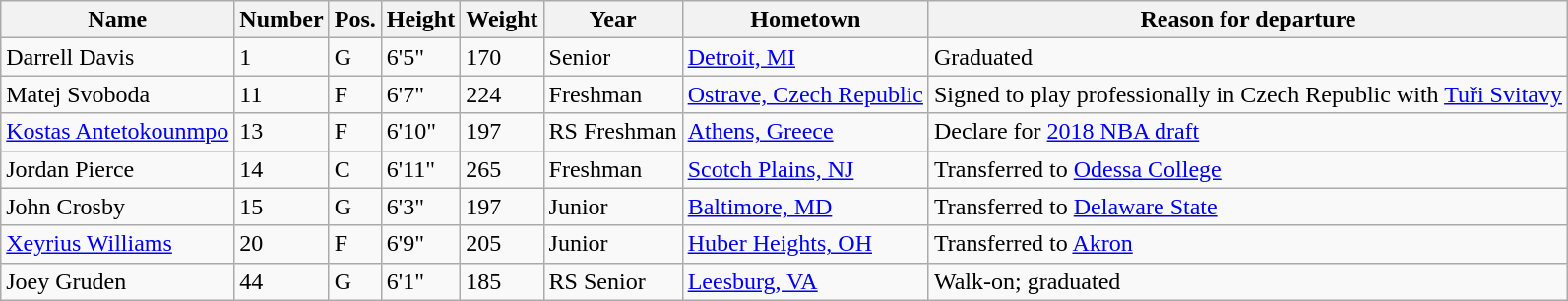<table class="wikitable sortable" border="1">
<tr>
<th>Name</th>
<th>Number</th>
<th>Pos.</th>
<th>Height</th>
<th>Weight</th>
<th>Year</th>
<th>Hometown</th>
<th class="unsortable">Reason for departure</th>
</tr>
<tr>
<td>Darrell Davis</td>
<td>1</td>
<td>G</td>
<td>6'5"</td>
<td>170</td>
<td>Senior</td>
<td><a href='#'>Detroit, MI</a></td>
<td>Graduated</td>
</tr>
<tr>
<td>Matej Svoboda</td>
<td>11</td>
<td>F</td>
<td>6'7"</td>
<td>224</td>
<td>Freshman</td>
<td><a href='#'>Ostrave, Czech Republic</a></td>
<td>Signed to play professionally in Czech Republic with <a href='#'>Tuři Svitavy</a></td>
</tr>
<tr>
<td><a href='#'>Kostas Antetokounmpo</a></td>
<td>13</td>
<td>F</td>
<td>6'10"</td>
<td>197</td>
<td>RS Freshman</td>
<td><a href='#'>Athens, Greece</a></td>
<td>Declare for <a href='#'>2018 NBA draft</a></td>
</tr>
<tr>
<td>Jordan Pierce</td>
<td>14</td>
<td>C</td>
<td>6'11"</td>
<td>265</td>
<td>Freshman</td>
<td><a href='#'>Scotch Plains, NJ</a></td>
<td>Transferred to <a href='#'>Odessa College</a></td>
</tr>
<tr>
<td>John Crosby</td>
<td>15</td>
<td>G</td>
<td>6'3"</td>
<td>197</td>
<td>Junior</td>
<td><a href='#'>Baltimore, MD</a></td>
<td>Transferred to <a href='#'>Delaware State</a></td>
</tr>
<tr>
<td><a href='#'>Xeyrius Williams</a></td>
<td>20</td>
<td>F</td>
<td>6'9"</td>
<td>205</td>
<td>Junior</td>
<td><a href='#'>Huber Heights, OH</a></td>
<td>Transferred to <a href='#'>Akron</a></td>
</tr>
<tr>
<td>Joey Gruden</td>
<td>44</td>
<td>G</td>
<td>6'1"</td>
<td>185</td>
<td>RS Senior</td>
<td><a href='#'>Leesburg, VA</a></td>
<td>Walk-on; graduated</td>
</tr>
</table>
